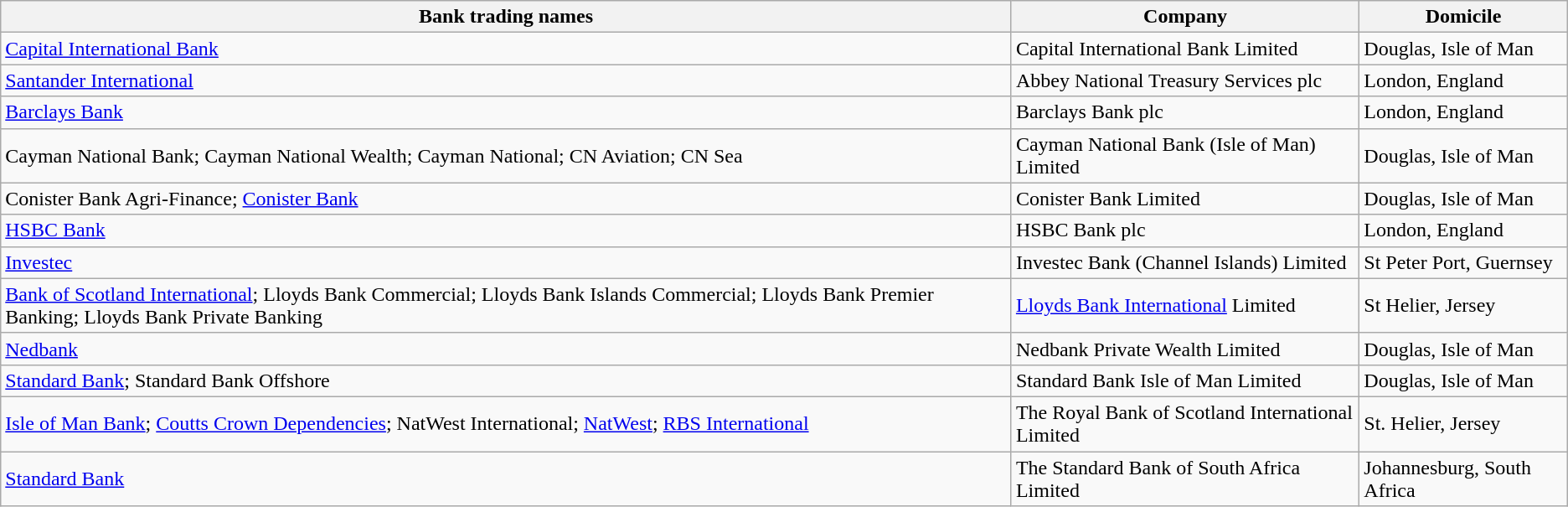<table class="wikitable">
<tr>
<th>Bank trading names</th>
<th>Company</th>
<th>Domicile</th>
</tr>
<tr>
<td><a href='#'>Capital International Bank</a></td>
<td>Capital International Bank Limited</td>
<td> Douglas, Isle of Man</td>
</tr>
<tr>
<td><a href='#'>Santander International</a></td>
<td>Abbey National Treasury Services plc</td>
<td> London, England</td>
</tr>
<tr>
<td><a href='#'>Barclays Bank</a></td>
<td>Barclays Bank plc</td>
<td> London, England</td>
</tr>
<tr>
<td>Cayman National Bank; Cayman National Wealth; Cayman National; CN Aviation; CN Sea</td>
<td>Cayman National Bank (Isle of Man) Limited</td>
<td> Douglas, Isle of Man</td>
</tr>
<tr>
<td>Conister Bank Agri-Finance; <a href='#'>Conister Bank</a></td>
<td>Conister Bank Limited</td>
<td> Douglas, Isle of Man</td>
</tr>
<tr>
<td><a href='#'>HSBC Bank</a></td>
<td>HSBC Bank plc</td>
<td> London, England</td>
</tr>
<tr>
<td><a href='#'>Investec</a></td>
<td>Investec Bank (Channel Islands) Limited</td>
<td> St Peter Port, Guernsey</td>
</tr>
<tr>
<td><a href='#'>Bank of Scotland International</a>; Lloyds Bank Commercial; Lloyds Bank Islands Commercial; Lloyds Bank Premier Banking; Lloyds Bank Private Banking</td>
<td><a href='#'>Lloyds Bank International</a> Limited</td>
<td> St Helier, Jersey</td>
</tr>
<tr>
<td><a href='#'>Nedbank</a></td>
<td>Nedbank Private Wealth Limited</td>
<td> Douglas, Isle of Man</td>
</tr>
<tr>
<td><a href='#'>Standard Bank</a>; Standard Bank Offshore</td>
<td>Standard Bank Isle of Man Limited</td>
<td> Douglas, Isle of Man</td>
</tr>
<tr>
<td><a href='#'>Isle of Man Bank</a>; <a href='#'>Coutts Crown Dependencies</a>; NatWest International; <a href='#'>NatWest</a>; <a href='#'>RBS International</a></td>
<td>The Royal Bank of Scotland International Limited</td>
<td> St. Helier, Jersey</td>
</tr>
<tr>
<td><a href='#'>Standard Bank</a></td>
<td>The Standard Bank of South Africa Limited</td>
<td> Johannesburg, South Africa</td>
</tr>
</table>
